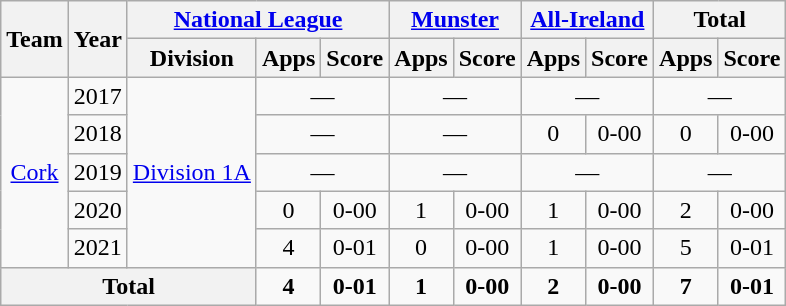<table class="wikitable" style="text-align:center">
<tr>
<th rowspan="2">Team</th>
<th rowspan="2">Year</th>
<th colspan="3"><a href='#'>National League</a></th>
<th colspan="2"><a href='#'>Munster</a></th>
<th colspan="2"><a href='#'>All-Ireland</a></th>
<th colspan="2">Total</th>
</tr>
<tr>
<th>Division</th>
<th>Apps</th>
<th>Score</th>
<th>Apps</th>
<th>Score</th>
<th>Apps</th>
<th>Score</th>
<th>Apps</th>
<th>Score</th>
</tr>
<tr>
<td rowspan="5"><a href='#'>Cork</a></td>
<td>2017</td>
<td rowspan="5"><a href='#'>Division 1A</a></td>
<td colspan=2>—</td>
<td colspan=2>—</td>
<td colspan=2>—</td>
<td colspan=2>—</td>
</tr>
<tr>
<td>2018</td>
<td colspan=2>—</td>
<td colspan=2>—</td>
<td>0</td>
<td>0-00</td>
<td>0</td>
<td>0-00</td>
</tr>
<tr>
<td>2019</td>
<td colspan=2>—</td>
<td colspan=2>—</td>
<td colspan=2>—</td>
<td colspan=2>—</td>
</tr>
<tr>
<td>2020</td>
<td>0</td>
<td>0-00</td>
<td>1</td>
<td>0-00</td>
<td>1</td>
<td>0-00</td>
<td>2</td>
<td>0-00</td>
</tr>
<tr>
<td>2021</td>
<td>4</td>
<td>0-01</td>
<td>0</td>
<td>0-00</td>
<td>1</td>
<td>0-00</td>
<td>5</td>
<td>0-01</td>
</tr>
<tr>
<th colspan="3">Total</th>
<td><strong>4</strong></td>
<td><strong>0-01</strong></td>
<td><strong>1</strong></td>
<td><strong>0-00</strong></td>
<td><strong>2</strong></td>
<td><strong>0-00</strong></td>
<td><strong>7</strong></td>
<td><strong>0-01</strong></td>
</tr>
</table>
